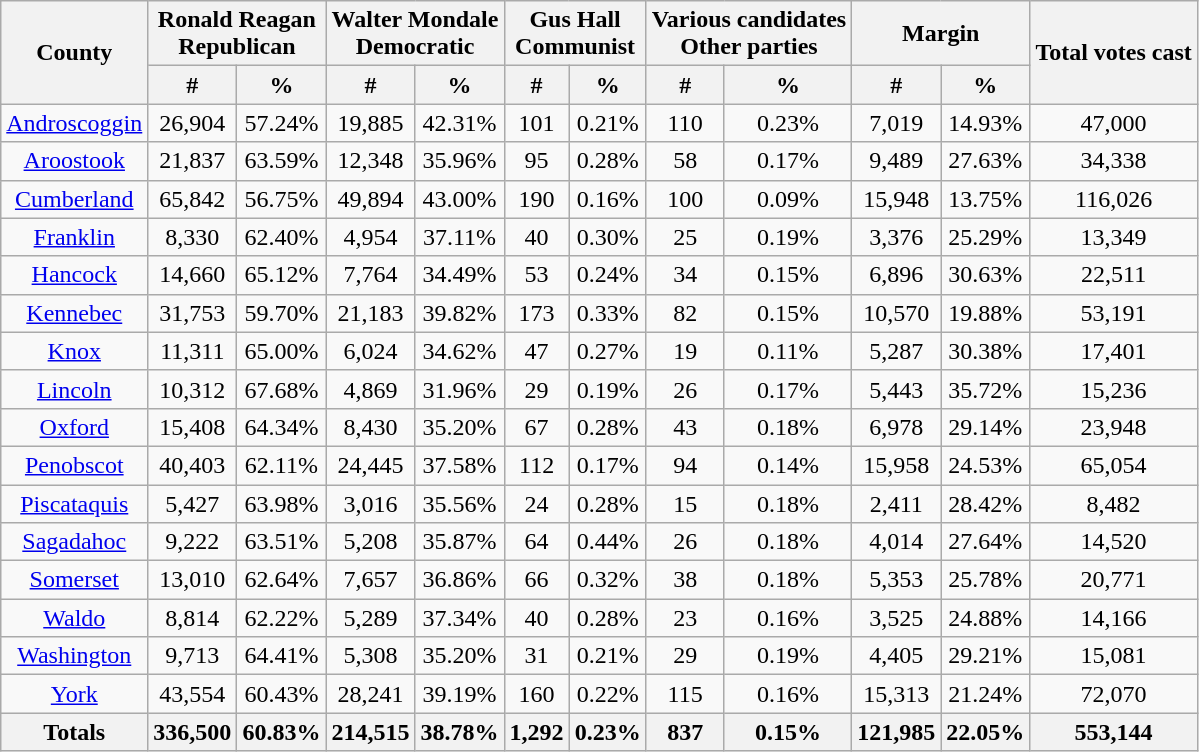<table class="wikitable sortable">
<tr>
<th rowspan="2" style="text-align:center;">County</th>
<th colspan="2" style="text-align:center;">Ronald Reagan<br>Republican</th>
<th colspan="2" style="text-align:center;">Walter Mondale<br>Democratic</th>
<th colspan="2" style="text-align:center;">Gus Hall<br>Communist</th>
<th colspan="2" style="text-align:center;">Various candidates<br>Other parties</th>
<th colspan="2" style="text-align:center;">Margin</th>
<th rowspan="2" style="text-align:center;">Total votes cast</th>
</tr>
<tr>
<th data-sort-type="number">#</th>
<th data-sort-type="number">%</th>
<th data-sort-type="number">#</th>
<th data-sort-type="number">%</th>
<th data-sort-type="number">#</th>
<th data-sort-type="number">%</th>
<th data-sort-type="number">#</th>
<th data-sort-type="number">%</th>
<th data-sort-type="number">#</th>
<th data-sort-type="number">%</th>
</tr>
<tr style="text-align:center;">
<td><a href='#'>Androscoggin</a></td>
<td>26,904</td>
<td>57.24%</td>
<td>19,885</td>
<td>42.31%</td>
<td>101</td>
<td>0.21%</td>
<td>110</td>
<td>0.23%</td>
<td>7,019</td>
<td>14.93%</td>
<td>47,000</td>
</tr>
<tr style="text-align:center;">
<td><a href='#'>Aroostook</a></td>
<td>21,837</td>
<td>63.59%</td>
<td>12,348</td>
<td>35.96%</td>
<td>95</td>
<td>0.28%</td>
<td>58</td>
<td>0.17%</td>
<td>9,489</td>
<td>27.63%</td>
<td>34,338</td>
</tr>
<tr style="text-align:center;">
<td><a href='#'>Cumberland</a></td>
<td>65,842</td>
<td>56.75%</td>
<td>49,894</td>
<td>43.00%</td>
<td>190</td>
<td>0.16%</td>
<td>100</td>
<td>0.09%</td>
<td>15,948</td>
<td>13.75%</td>
<td>116,026</td>
</tr>
<tr style="text-align:center;">
<td><a href='#'>Franklin</a></td>
<td>8,330</td>
<td>62.40%</td>
<td>4,954</td>
<td>37.11%</td>
<td>40</td>
<td>0.30%</td>
<td>25</td>
<td>0.19%</td>
<td>3,376</td>
<td>25.29%</td>
<td>13,349</td>
</tr>
<tr style="text-align:center;">
<td><a href='#'>Hancock</a></td>
<td>14,660</td>
<td>65.12%</td>
<td>7,764</td>
<td>34.49%</td>
<td>53</td>
<td>0.24%</td>
<td>34</td>
<td>0.15%</td>
<td>6,896</td>
<td>30.63%</td>
<td>22,511</td>
</tr>
<tr style="text-align:center;">
<td><a href='#'>Kennebec</a></td>
<td>31,753</td>
<td>59.70%</td>
<td>21,183</td>
<td>39.82%</td>
<td>173</td>
<td>0.33%</td>
<td>82</td>
<td>0.15%</td>
<td>10,570</td>
<td>19.88%</td>
<td>53,191</td>
</tr>
<tr style="text-align:center;">
<td><a href='#'>Knox</a></td>
<td>11,311</td>
<td>65.00%</td>
<td>6,024</td>
<td>34.62%</td>
<td>47</td>
<td>0.27%</td>
<td>19</td>
<td>0.11%</td>
<td>5,287</td>
<td>30.38%</td>
<td>17,401</td>
</tr>
<tr style="text-align:center;">
<td><a href='#'>Lincoln</a></td>
<td>10,312</td>
<td>67.68%</td>
<td>4,869</td>
<td>31.96%</td>
<td>29</td>
<td>0.19%</td>
<td>26</td>
<td>0.17%</td>
<td>5,443</td>
<td>35.72%</td>
<td>15,236</td>
</tr>
<tr style="text-align:center;">
<td><a href='#'>Oxford</a></td>
<td>15,408</td>
<td>64.34%</td>
<td>8,430</td>
<td>35.20%</td>
<td>67</td>
<td>0.28%</td>
<td>43</td>
<td>0.18%</td>
<td>6,978</td>
<td>29.14%</td>
<td>23,948</td>
</tr>
<tr style="text-align:center;">
<td><a href='#'>Penobscot</a></td>
<td>40,403</td>
<td>62.11%</td>
<td>24,445</td>
<td>37.58%</td>
<td>112</td>
<td>0.17%</td>
<td>94</td>
<td>0.14%</td>
<td>15,958</td>
<td>24.53%</td>
<td>65,054</td>
</tr>
<tr style="text-align:center;">
<td><a href='#'>Piscataquis</a></td>
<td>5,427</td>
<td>63.98%</td>
<td>3,016</td>
<td>35.56%</td>
<td>24</td>
<td>0.28%</td>
<td>15</td>
<td>0.18%</td>
<td>2,411</td>
<td>28.42%</td>
<td>8,482</td>
</tr>
<tr style="text-align:center;">
<td><a href='#'>Sagadahoc</a></td>
<td>9,222</td>
<td>63.51%</td>
<td>5,208</td>
<td>35.87%</td>
<td>64</td>
<td>0.44%</td>
<td>26</td>
<td>0.18%</td>
<td>4,014</td>
<td>27.64%</td>
<td>14,520</td>
</tr>
<tr style="text-align:center;">
<td><a href='#'>Somerset</a></td>
<td>13,010</td>
<td>62.64%</td>
<td>7,657</td>
<td>36.86%</td>
<td>66</td>
<td>0.32%</td>
<td>38</td>
<td>0.18%</td>
<td>5,353</td>
<td>25.78%</td>
<td>20,771</td>
</tr>
<tr style="text-align:center;">
<td><a href='#'>Waldo</a></td>
<td>8,814</td>
<td>62.22%</td>
<td>5,289</td>
<td>37.34%</td>
<td>40</td>
<td>0.28%</td>
<td>23</td>
<td>0.16%</td>
<td>3,525</td>
<td>24.88%</td>
<td>14,166</td>
</tr>
<tr style="text-align:center;">
<td><a href='#'>Washington</a></td>
<td>9,713</td>
<td>64.41%</td>
<td>5,308</td>
<td>35.20%</td>
<td>31</td>
<td>0.21%</td>
<td>29</td>
<td>0.19%</td>
<td>4,405</td>
<td>29.21%</td>
<td>15,081</td>
</tr>
<tr style="text-align:center;">
<td><a href='#'>York</a></td>
<td>43,554</td>
<td>60.43%</td>
<td>28,241</td>
<td>39.19%</td>
<td>160</td>
<td>0.22%</td>
<td>115</td>
<td>0.16%</td>
<td>15,313</td>
<td>21.24%</td>
<td>72,070</td>
</tr>
<tr style="text-align:center;">
<th>Totals</th>
<th>336,500</th>
<th>60.83%</th>
<th>214,515</th>
<th>38.78%</th>
<th>1,292</th>
<th>0.23%</th>
<th>837</th>
<th>0.15%</th>
<th>121,985</th>
<th>22.05%</th>
<th>553,144</th>
</tr>
</table>
